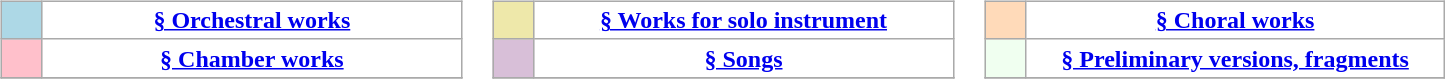<table>
<tr>
<td><br><table class="wikitable plainrowheaders">
<tr>
<th scope="row" style="background-color:#ADD8E6; width:1.25em"></th>
<th scope="row" style="background-color:#FFFFFF; width:17em"><a href='#'>§ Orchestral works</a></th>
</tr>
<tr>
<th scope="row" style="background-color:#FFC0CB; width:1.25em"></th>
<th scope="row" style="background-color:#FFFFFF; width:17em"><a href='#'>§ Chamber works</a></th>
</tr>
<tr>
</tr>
</table>
</td>
<td><br><table class="wikitable plainrowheaders">
<tr>
<th scope="row" style="background-color:#EEE8AA; width:1.25em"></th>
<th scope="row" style="background-color:#FFFFFF; width:17em"><a href='#'>§ Works for solo instrument</a></th>
</tr>
<tr>
<th scope="row" style="background-color:#D8BFD8; width:1.25em"></th>
<th scope="row" style="background-color:#FFFFFF; width:17em"><a href='#'>§ Songs</a></th>
</tr>
<tr>
</tr>
</table>
</td>
<td><br><table class="wikitable plainrowheaders">
<tr>
<th scope="row" style="background-color:#FFDAB9; width:1.25em"></th>
<th scope="row" style="background-color:#FFFFFF; width:17em"><a href='#'>§ Choral works</a></th>
</tr>
<tr>
<th scope="row" style="background-color:#F0FFF0; width:1.25em"></th>
<th scope="row" style="background-color:#FFFFFF; width:17em"><a href='#'>§ Preliminary versions, fragments</a></th>
</tr>
<tr>
</tr>
</table>
</td>
</tr>
</table>
